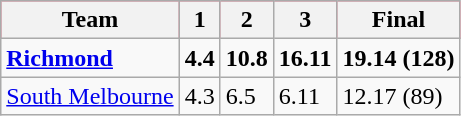<table class="wikitable" | align="left">
<tr style="background:#f03;">
<th>Team</th>
<th>1</th>
<th>2</th>
<th>3</th>
<th>Final</th>
</tr>
<tr>
<td><strong><a href='#'>Richmond</a></strong></td>
<td><strong>4.4</strong></td>
<td><strong>10.8</strong></td>
<td><strong>16.11</strong></td>
<td><strong>19.14 (128)</strong></td>
</tr>
<tr>
<td><a href='#'>South Melbourne</a></td>
<td>4.3</td>
<td>6.5</td>
<td>6.11</td>
<td>12.17 (89)</td>
</tr>
</table>
